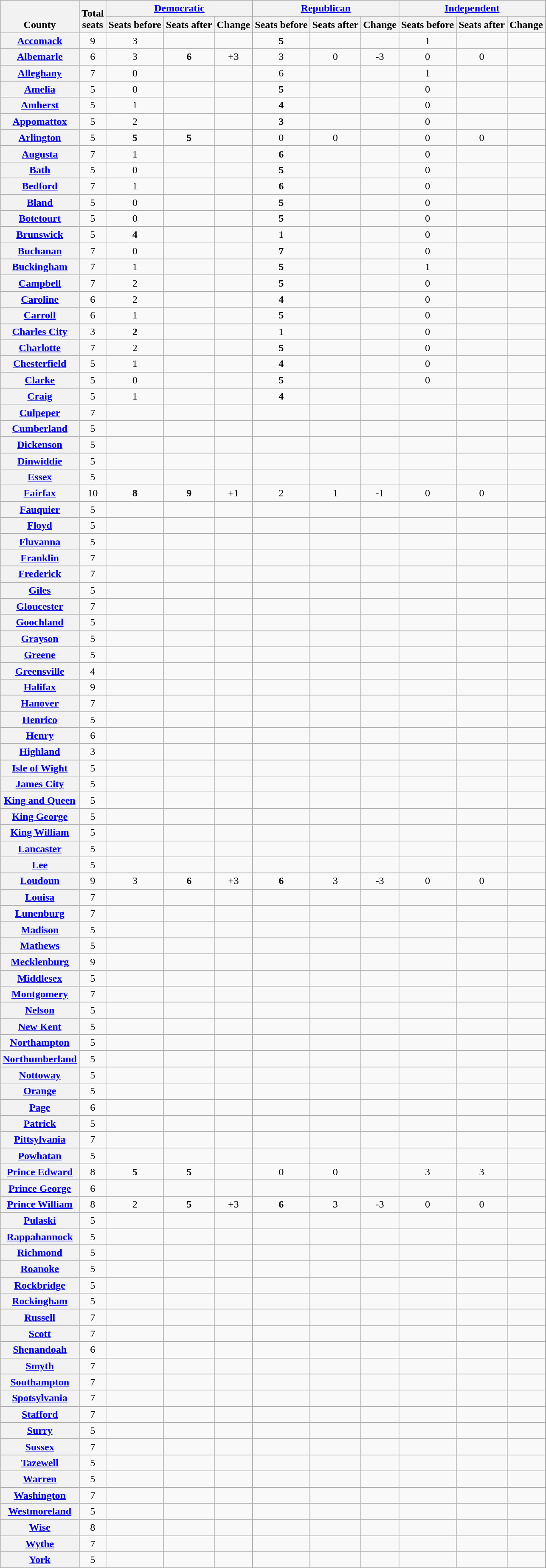<table class=wikitable style="text-align:center">
<tr valign=bottom>
<th rowspan=2>County</th>
<th rowspan=2>Total<br>seats</th>
<th colspan="3" ><a href='#'>Democratic</a></th>
<th colspan="3" ><a href='#'>Republican</a></th>
<th colspan="3" ><a href='#'>Independent</a></th>
</tr>
<tr>
<th>Seats before</th>
<th>Seats after</th>
<th>Change</th>
<th>Seats before</th>
<th>Seats after</th>
<th>Change</th>
<th>Seats before</th>
<th>Seats after</th>
<th>Change</th>
</tr>
<tr>
<th><a href='#'>Accomack</a></th>
<td>9</td>
<td>3</td>
<td></td>
<td></td>
<td><strong>5</strong></td>
<td></td>
<td></td>
<td>1</td>
<td></td>
<td></td>
</tr>
<tr>
<th><a href='#'>Albemarle</a></th>
<td>6</td>
<td>3</td>
<td><strong>6</strong></td>
<td>+3</td>
<td>3</td>
<td>0</td>
<td>-3</td>
<td>0</td>
<td>0</td>
<td></td>
</tr>
<tr>
<th><a href='#'>Alleghany</a></th>
<td>7</td>
<td>0</td>
<td></td>
<td></td>
<td>6</td>
<td></td>
<td></td>
<td>1</td>
<td></td>
<td></td>
</tr>
<tr>
<th><a href='#'>Amelia</a></th>
<td>5</td>
<td>0</td>
<td></td>
<td></td>
<td><strong>5</strong></td>
<td></td>
<td></td>
<td>0</td>
<td></td>
<td></td>
</tr>
<tr>
<th><a href='#'>Amherst</a></th>
<td>5</td>
<td>1</td>
<td></td>
<td></td>
<td><strong>4</strong></td>
<td></td>
<td></td>
<td>0</td>
<td></td>
<td></td>
</tr>
<tr>
<th><a href='#'>Appomattox</a></th>
<td>5</td>
<td>2</td>
<td></td>
<td></td>
<td><strong>3</strong></td>
<td></td>
<td></td>
<td>0</td>
<td></td>
<td></td>
</tr>
<tr>
<th><a href='#'>Arlington</a></th>
<td>5</td>
<td><strong>5</strong></td>
<td><strong>5</strong></td>
<td></td>
<td>0</td>
<td>0</td>
<td></td>
<td>0</td>
<td>0</td>
<td></td>
</tr>
<tr>
<th><a href='#'>Augusta</a></th>
<td>7</td>
<td>1</td>
<td></td>
<td></td>
<td><strong>6</strong></td>
<td></td>
<td></td>
<td>0</td>
<td></td>
<td></td>
</tr>
<tr>
<th><a href='#'>Bath</a></th>
<td>5</td>
<td>0</td>
<td></td>
<td></td>
<td><strong>5</strong></td>
<td></td>
<td></td>
<td>0</td>
<td></td>
<td></td>
</tr>
<tr>
<th><a href='#'>Bedford</a></th>
<td>7</td>
<td>1</td>
<td></td>
<td></td>
<td><strong>6</strong></td>
<td></td>
<td></td>
<td>0</td>
<td></td>
<td></td>
</tr>
<tr>
<th><a href='#'>Bland</a></th>
<td>5</td>
<td>0</td>
<td></td>
<td></td>
<td><strong>5</strong></td>
<td></td>
<td></td>
<td>0</td>
<td></td>
<td></td>
</tr>
<tr>
<th><a href='#'>Botetourt</a></th>
<td>5</td>
<td>0</td>
<td></td>
<td></td>
<td><strong>5</strong></td>
<td></td>
<td></td>
<td>0</td>
<td></td>
<td></td>
</tr>
<tr>
<th><a href='#'>Brunswick</a></th>
<td>5</td>
<td><strong>4</strong></td>
<td></td>
<td></td>
<td>1</td>
<td></td>
<td></td>
<td>0</td>
<td></td>
<td></td>
</tr>
<tr>
<th><a href='#'>Buchanan</a></th>
<td>7</td>
<td>0</td>
<td></td>
<td></td>
<td><strong>7</strong></td>
<td></td>
<td></td>
<td>0</td>
<td></td>
<td></td>
</tr>
<tr>
<th><a href='#'>Buckingham</a></th>
<td>7</td>
<td>1</td>
<td></td>
<td></td>
<td><strong>5</strong></td>
<td></td>
<td></td>
<td>1</td>
<td></td>
<td></td>
</tr>
<tr>
<th><a href='#'>Campbell</a></th>
<td>7</td>
<td>2</td>
<td></td>
<td></td>
<td><strong>5</strong></td>
<td></td>
<td></td>
<td>0</td>
<td></td>
<td></td>
</tr>
<tr>
<th><a href='#'>Caroline</a></th>
<td>6</td>
<td>2</td>
<td></td>
<td></td>
<td><strong>4</strong></td>
<td></td>
<td></td>
<td>0</td>
<td></td>
<td></td>
</tr>
<tr>
<th><a href='#'>Carroll</a></th>
<td>6</td>
<td>1</td>
<td></td>
<td></td>
<td><strong>5</strong></td>
<td></td>
<td></td>
<td>0</td>
<td></td>
<td></td>
</tr>
<tr>
<th><a href='#'>Charles City</a></th>
<td>3</td>
<td><strong>2</strong></td>
<td></td>
<td></td>
<td>1</td>
<td></td>
<td></td>
<td>0</td>
<td></td>
<td></td>
</tr>
<tr>
<th><a href='#'>Charlotte</a></th>
<td>7</td>
<td>2</td>
<td></td>
<td></td>
<td><strong>5</strong></td>
<td></td>
<td></td>
<td>0</td>
<td></td>
<td></td>
</tr>
<tr>
<th><a href='#'>Chesterfield</a></th>
<td>5</td>
<td>1</td>
<td></td>
<td></td>
<td><strong>4</strong></td>
<td></td>
<td></td>
<td>0</td>
<td></td>
<td></td>
</tr>
<tr>
<th><a href='#'>Clarke</a></th>
<td>5</td>
<td>0</td>
<td></td>
<td></td>
<td><strong>5</strong></td>
<td></td>
<td></td>
<td>0</td>
<td></td>
<td></td>
</tr>
<tr>
<th><a href='#'>Craig</a></th>
<td>5</td>
<td>1</td>
<td></td>
<td></td>
<td><strong>4</strong></td>
<td></td>
<td></td>
<td></td>
<td></td>
<td></td>
</tr>
<tr>
<th><a href='#'>Culpeper</a></th>
<td>7</td>
<td></td>
<td></td>
<td></td>
<td></td>
<td></td>
<td></td>
<td></td>
<td></td>
<td></td>
</tr>
<tr>
<th><a href='#'>Cumberland</a></th>
<td>5</td>
<td></td>
<td></td>
<td></td>
<td></td>
<td></td>
<td></td>
<td></td>
<td></td>
<td></td>
</tr>
<tr>
<th><a href='#'>Dickenson</a></th>
<td>5</td>
<td></td>
<td></td>
<td></td>
<td></td>
<td></td>
<td></td>
<td></td>
<td></td>
<td></td>
</tr>
<tr>
<th><a href='#'>Dinwiddie</a></th>
<td>5</td>
<td></td>
<td></td>
<td></td>
<td></td>
<td></td>
<td></td>
<td></td>
<td></td>
<td></td>
</tr>
<tr>
<th><a href='#'>Essex</a></th>
<td>5</td>
<td></td>
<td></td>
<td></td>
<td></td>
<td></td>
<td></td>
<td></td>
<td></td>
<td></td>
</tr>
<tr>
<th><a href='#'>Fairfax</a></th>
<td>10</td>
<td><strong>8</strong></td>
<td><strong>9</strong></td>
<td>+1</td>
<td>2</td>
<td>1</td>
<td>-1</td>
<td>0</td>
<td>0</td>
<td></td>
</tr>
<tr>
<th><a href='#'>Fauquier</a></th>
<td>5</td>
<td></td>
<td></td>
<td></td>
<td></td>
<td></td>
<td></td>
<td></td>
<td></td>
<td></td>
</tr>
<tr>
<th><a href='#'>Floyd</a></th>
<td>5</td>
<td></td>
<td></td>
<td></td>
<td></td>
<td></td>
<td></td>
<td></td>
<td></td>
<td></td>
</tr>
<tr>
<th><a href='#'>Fluvanna</a></th>
<td>5</td>
<td></td>
<td></td>
<td></td>
<td></td>
<td></td>
<td></td>
<td></td>
<td></td>
<td></td>
</tr>
<tr>
<th><a href='#'>Franklin</a></th>
<td>7</td>
<td></td>
<td></td>
<td></td>
<td></td>
<td></td>
<td></td>
<td></td>
<td></td>
<td></td>
</tr>
<tr>
<th><a href='#'>Frederick</a></th>
<td>7</td>
<td></td>
<td></td>
<td></td>
<td></td>
<td></td>
<td></td>
<td></td>
<td></td>
<td></td>
</tr>
<tr>
<th><a href='#'>Giles</a></th>
<td>5</td>
<td></td>
<td></td>
<td></td>
<td></td>
<td></td>
<td></td>
<td></td>
<td></td>
<td></td>
</tr>
<tr>
<th><a href='#'>Gloucester</a></th>
<td>7</td>
<td></td>
<td></td>
<td></td>
<td></td>
<td></td>
<td></td>
<td></td>
<td></td>
<td></td>
</tr>
<tr>
<th><a href='#'>Goochland</a></th>
<td>5</td>
<td></td>
<td></td>
<td></td>
<td></td>
<td></td>
<td></td>
<td></td>
<td></td>
<td></td>
</tr>
<tr>
<th><a href='#'>Grayson</a></th>
<td>5</td>
<td></td>
<td></td>
<td></td>
<td></td>
<td></td>
<td></td>
<td></td>
<td></td>
<td></td>
</tr>
<tr>
<th><a href='#'>Greene</a></th>
<td>5</td>
<td></td>
<td></td>
<td></td>
<td></td>
<td></td>
<td></td>
<td></td>
<td></td>
<td></td>
</tr>
<tr>
<th><a href='#'>Greensville</a></th>
<td>4</td>
<td></td>
<td></td>
<td></td>
<td></td>
<td></td>
<td></td>
<td></td>
<td></td>
<td></td>
</tr>
<tr>
<th><a href='#'>Halifax</a></th>
<td>9</td>
<td></td>
<td></td>
<td></td>
<td></td>
<td></td>
<td></td>
<td></td>
<td></td>
<td></td>
</tr>
<tr>
<th><a href='#'>Hanover</a></th>
<td>7</td>
<td></td>
<td></td>
<td></td>
<td></td>
<td></td>
<td></td>
<td></td>
<td></td>
<td></td>
</tr>
<tr>
<th><a href='#'>Henrico</a></th>
<td>5</td>
<td></td>
<td></td>
<td></td>
<td></td>
<td></td>
<td></td>
<td></td>
<td></td>
<td></td>
</tr>
<tr>
<th><a href='#'>Henry</a></th>
<td>6</td>
<td></td>
<td></td>
<td></td>
<td></td>
<td></td>
<td></td>
<td></td>
<td></td>
<td></td>
</tr>
<tr>
<th><a href='#'>Highland</a></th>
<td>3</td>
<td></td>
<td></td>
<td></td>
<td></td>
<td></td>
<td></td>
<td></td>
<td></td>
<td></td>
</tr>
<tr>
<th><a href='#'>Isle of Wight</a></th>
<td>5</td>
<td></td>
<td></td>
<td></td>
<td></td>
<td></td>
<td></td>
<td></td>
<td></td>
<td></td>
</tr>
<tr>
<th><a href='#'>James City</a></th>
<td>5</td>
<td></td>
<td></td>
<td></td>
<td></td>
<td></td>
<td></td>
<td></td>
<td></td>
<td></td>
</tr>
<tr>
<th><a href='#'>King and Queen</a></th>
<td>5</td>
<td></td>
<td></td>
<td></td>
<td></td>
<td></td>
<td></td>
<td></td>
<td></td>
<td></td>
</tr>
<tr>
<th><a href='#'>King George</a></th>
<td>5</td>
<td></td>
<td></td>
<td></td>
<td></td>
<td></td>
<td></td>
<td></td>
<td></td>
<td></td>
</tr>
<tr>
<th><a href='#'>King William</a></th>
<td>5</td>
<td></td>
<td></td>
<td></td>
<td></td>
<td></td>
<td></td>
<td></td>
<td></td>
<td></td>
</tr>
<tr>
<th><a href='#'>Lancaster</a></th>
<td>5</td>
<td></td>
<td></td>
<td></td>
<td></td>
<td></td>
<td></td>
<td></td>
<td></td>
<td></td>
</tr>
<tr>
<th><a href='#'>Lee</a></th>
<td>5</td>
<td></td>
<td></td>
<td></td>
<td></td>
<td></td>
<td></td>
<td></td>
<td></td>
<td></td>
</tr>
<tr>
<th><a href='#'>Loudoun</a></th>
<td>9</td>
<td>3</td>
<td><strong>6</strong></td>
<td>+3</td>
<td><strong>6</strong></td>
<td>3</td>
<td>-3</td>
<td>0</td>
<td>0</td>
<td></td>
</tr>
<tr>
<th><a href='#'>Louisa</a></th>
<td>7</td>
<td></td>
<td></td>
<td></td>
<td></td>
<td></td>
<td></td>
<td></td>
<td></td>
<td></td>
</tr>
<tr>
<th><a href='#'>Lunenburg</a></th>
<td>7</td>
<td></td>
<td></td>
<td></td>
<td></td>
<td></td>
<td></td>
<td></td>
<td></td>
<td></td>
</tr>
<tr>
<th><a href='#'>Madison</a></th>
<td>5</td>
<td></td>
<td></td>
<td></td>
<td></td>
<td></td>
<td></td>
<td></td>
<td></td>
<td></td>
</tr>
<tr>
<th><a href='#'>Mathews</a></th>
<td>5</td>
<td></td>
<td></td>
<td></td>
<td></td>
<td></td>
<td></td>
<td></td>
<td></td>
<td></td>
</tr>
<tr>
<th><a href='#'>Mecklenburg</a></th>
<td>9</td>
<td></td>
<td></td>
<td></td>
<td></td>
<td></td>
<td></td>
<td></td>
<td></td>
<td></td>
</tr>
<tr>
<th><a href='#'>Middlesex</a></th>
<td>5</td>
<td></td>
<td></td>
<td></td>
<td></td>
<td></td>
<td></td>
<td></td>
<td></td>
<td></td>
</tr>
<tr>
<th><a href='#'>Montgomery</a></th>
<td>7</td>
<td></td>
<td></td>
<td></td>
<td></td>
<td></td>
<td></td>
<td></td>
<td></td>
<td></td>
</tr>
<tr>
<th><a href='#'>Nelson</a></th>
<td>5</td>
<td></td>
<td></td>
<td></td>
<td></td>
<td></td>
<td></td>
<td></td>
<td></td>
<td></td>
</tr>
<tr>
<th><a href='#'>New Kent</a></th>
<td>5</td>
<td></td>
<td></td>
<td></td>
<td></td>
<td></td>
<td></td>
<td></td>
<td></td>
<td></td>
</tr>
<tr>
<th><a href='#'>Northampton</a></th>
<td>5</td>
<td></td>
<td></td>
<td></td>
<td></td>
<td></td>
<td></td>
<td></td>
<td></td>
<td></td>
</tr>
<tr>
<th><a href='#'>Northumberland</a></th>
<td>5</td>
<td></td>
<td></td>
<td></td>
<td></td>
<td></td>
<td></td>
<td></td>
<td></td>
<td></td>
</tr>
<tr>
<th><a href='#'>Nottoway</a></th>
<td>5</td>
<td></td>
<td></td>
<td></td>
<td></td>
<td></td>
<td></td>
<td></td>
<td></td>
<td></td>
</tr>
<tr>
<th><a href='#'>Orange</a></th>
<td>5</td>
<td></td>
<td></td>
<td></td>
<td></td>
<td></td>
<td></td>
<td></td>
<td></td>
<td></td>
</tr>
<tr>
<th><a href='#'>Page</a></th>
<td>6</td>
<td></td>
<td></td>
<td></td>
<td></td>
<td></td>
<td></td>
<td></td>
<td></td>
<td></td>
</tr>
<tr>
<th><a href='#'>Patrick</a></th>
<td>5</td>
<td></td>
<td></td>
<td></td>
<td></td>
<td></td>
<td></td>
<td></td>
<td></td>
<td></td>
</tr>
<tr>
<th><a href='#'>Pittsylvania</a></th>
<td>7</td>
<td></td>
<td></td>
<td></td>
<td></td>
<td></td>
<td></td>
<td></td>
<td></td>
<td></td>
</tr>
<tr>
<th><a href='#'>Powhatan</a></th>
<td>5</td>
<td></td>
<td></td>
<td></td>
<td></td>
<td></td>
<td></td>
<td></td>
<td></td>
<td></td>
</tr>
<tr>
<th><a href='#'>Prince Edward</a></th>
<td>8</td>
<td><strong>5</strong></td>
<td><strong>5</strong></td>
<td></td>
<td>0</td>
<td>0</td>
<td></td>
<td>3</td>
<td>3</td>
<td></td>
</tr>
<tr>
<th><a href='#'>Prince George</a></th>
<td>6</td>
<td></td>
<td></td>
<td></td>
<td></td>
<td></td>
<td></td>
<td></td>
<td></td>
<td></td>
</tr>
<tr>
<th><a href='#'>Prince William</a></th>
<td>8</td>
<td>2</td>
<td><strong>5</strong></td>
<td>+3</td>
<td><strong>6</strong></td>
<td>3</td>
<td>-3</td>
<td>0</td>
<td>0</td>
<td></td>
</tr>
<tr>
<th><a href='#'>Pulaski</a></th>
<td>5</td>
<td></td>
<td></td>
<td></td>
<td></td>
<td></td>
<td></td>
<td></td>
<td></td>
<td></td>
</tr>
<tr>
<th><a href='#'>Rappahannock</a></th>
<td>5</td>
<td></td>
<td></td>
<td></td>
<td></td>
<td></td>
<td></td>
<td></td>
<td></td>
<td></td>
</tr>
<tr>
<th><a href='#'>Richmond</a></th>
<td>5</td>
<td></td>
<td></td>
<td></td>
<td></td>
<td></td>
<td></td>
<td></td>
<td></td>
<td></td>
</tr>
<tr>
<th><a href='#'>Roanoke</a></th>
<td>5</td>
<td></td>
<td></td>
<td></td>
<td></td>
<td></td>
<td></td>
<td></td>
<td></td>
<td></td>
</tr>
<tr>
<th><a href='#'>Rockbridge</a></th>
<td>5</td>
<td></td>
<td></td>
<td></td>
<td></td>
<td></td>
<td></td>
<td></td>
<td></td>
<td></td>
</tr>
<tr>
<th><a href='#'>Rockingham</a></th>
<td>5</td>
<td></td>
<td></td>
<td></td>
<td></td>
<td></td>
<td></td>
<td></td>
<td></td>
<td></td>
</tr>
<tr>
<th><a href='#'>Russell</a></th>
<td>7</td>
<td></td>
<td></td>
<td></td>
<td></td>
<td></td>
<td></td>
<td></td>
<td></td>
<td></td>
</tr>
<tr>
<th><a href='#'>Scott</a></th>
<td>7</td>
<td></td>
<td></td>
<td></td>
<td></td>
<td></td>
<td></td>
<td></td>
<td></td>
<td></td>
</tr>
<tr>
<th><a href='#'>Shenandoah</a></th>
<td>6</td>
<td></td>
<td></td>
<td></td>
<td></td>
<td></td>
<td></td>
<td></td>
<td></td>
<td></td>
</tr>
<tr>
<th><a href='#'>Smyth</a></th>
<td>7</td>
<td></td>
<td></td>
<td></td>
<td></td>
<td></td>
<td></td>
<td></td>
<td></td>
<td></td>
</tr>
<tr>
<th><a href='#'>Southampton</a></th>
<td>7</td>
<td></td>
<td></td>
<td></td>
<td></td>
<td></td>
<td></td>
<td></td>
<td></td>
<td></td>
</tr>
<tr>
<th><a href='#'>Spotsylvania</a></th>
<td>7</td>
<td></td>
<td></td>
<td></td>
<td></td>
<td></td>
<td></td>
<td></td>
<td></td>
<td></td>
</tr>
<tr>
<th><a href='#'>Stafford</a></th>
<td>7</td>
<td></td>
<td></td>
<td></td>
<td></td>
<td></td>
<td></td>
<td></td>
<td></td>
<td></td>
</tr>
<tr>
<th><a href='#'>Surry</a></th>
<td>5</td>
<td></td>
<td></td>
<td></td>
<td></td>
<td></td>
<td></td>
<td></td>
<td></td>
<td></td>
</tr>
<tr>
<th><a href='#'>Sussex</a></th>
<td>7</td>
<td></td>
<td></td>
<td></td>
<td></td>
<td></td>
<td></td>
<td></td>
<td></td>
<td></td>
</tr>
<tr>
<th><a href='#'>Tazewell</a></th>
<td>5</td>
<td></td>
<td></td>
<td></td>
<td></td>
<td></td>
<td></td>
<td></td>
<td></td>
<td></td>
</tr>
<tr>
<th><a href='#'>Warren</a></th>
<td>5</td>
<td></td>
<td></td>
<td></td>
<td></td>
<td></td>
<td></td>
<td></td>
<td></td>
<td></td>
</tr>
<tr>
<th><a href='#'>Washington</a></th>
<td>7</td>
<td></td>
<td></td>
<td></td>
<td></td>
<td></td>
<td></td>
<td></td>
<td></td>
<td></td>
</tr>
<tr>
<th><a href='#'>Westmoreland</a></th>
<td>5</td>
<td></td>
<td></td>
<td></td>
<td></td>
<td></td>
<td></td>
<td></td>
<td></td>
<td></td>
</tr>
<tr>
<th><a href='#'>Wise</a></th>
<td>8</td>
<td></td>
<td></td>
<td></td>
<td></td>
<td></td>
<td></td>
<td></td>
<td></td>
<td></td>
</tr>
<tr>
<th><a href='#'>Wythe</a></th>
<td>7</td>
<td></td>
<td></td>
<td></td>
<td></td>
<td></td>
<td></td>
<td></td>
<td></td>
<td></td>
</tr>
<tr>
<th><a href='#'>York</a></th>
<td>5</td>
<td></td>
<td></td>
<td></td>
<td></td>
<td></td>
<td></td>
<td></td>
<td></td>
<td></td>
</tr>
</table>
